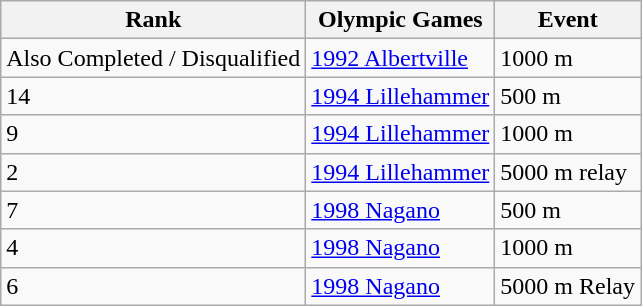<table class="wikitable">
<tr>
<th>Rank</th>
<th>Olympic Games</th>
<th>Event</th>
</tr>
<tr>
<td>Also Completed / Disqualified</td>
<td><a href='#'>1992 Albertville</a></td>
<td>1000 m</td>
</tr>
<tr>
<td>14</td>
<td><a href='#'>1994 Lillehammer</a></td>
<td>500 m</td>
</tr>
<tr>
<td>9</td>
<td><a href='#'>1994 Lillehammer</a></td>
<td>1000 m</td>
</tr>
<tr>
<td>2</td>
<td><a href='#'>1994 Lillehammer</a></td>
<td>5000 m relay</td>
</tr>
<tr>
<td>7</td>
<td><a href='#'>1998 Nagano</a></td>
<td>500 m</td>
</tr>
<tr>
<td>4</td>
<td><a href='#'>1998 Nagano</a></td>
<td>1000 m</td>
</tr>
<tr>
<td>6</td>
<td><a href='#'>1998 Nagano</a></td>
<td>5000 m Relay</td>
</tr>
</table>
